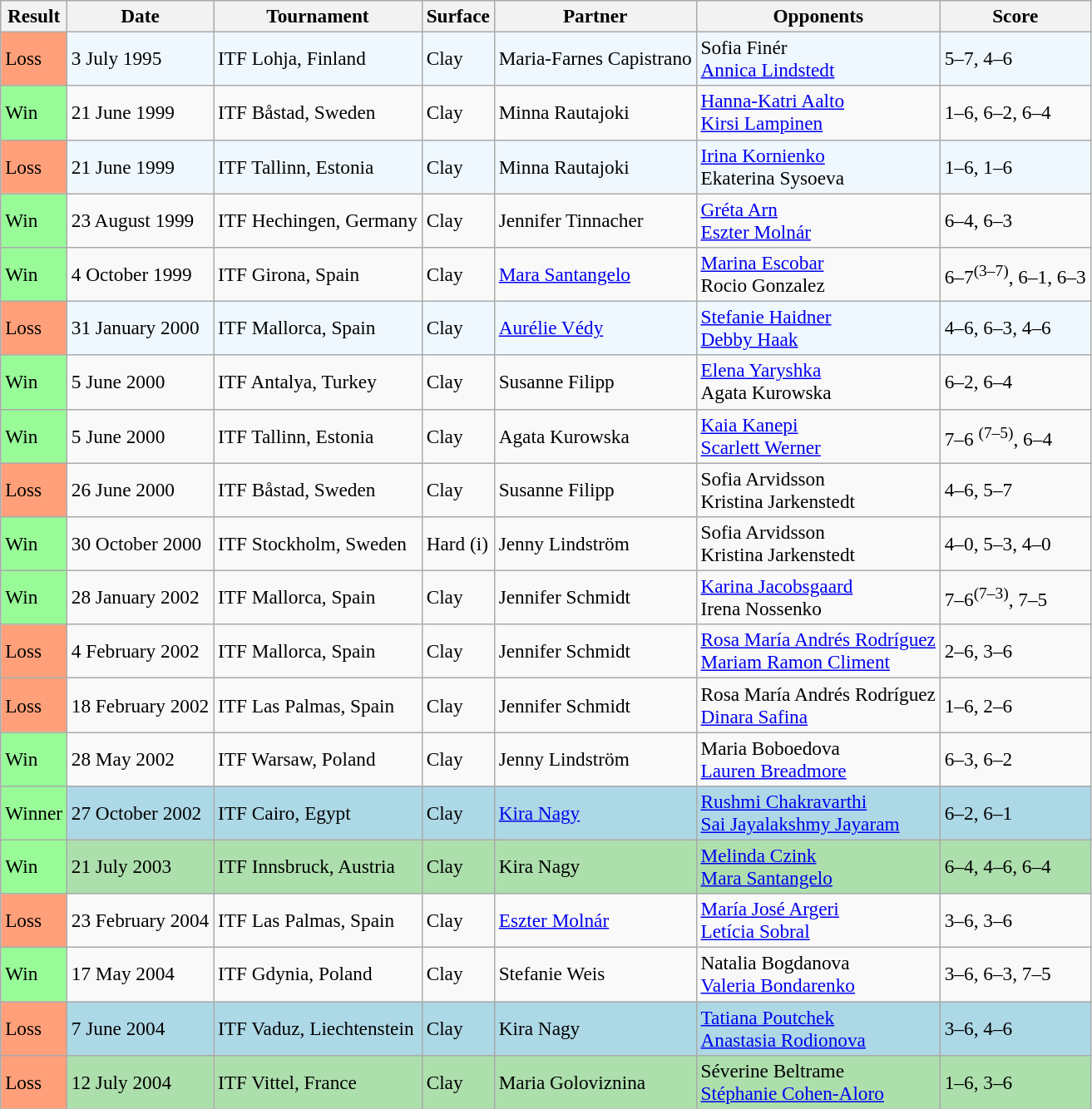<table class="sortable wikitable" style=font-size:97%>
<tr>
<th>Result</th>
<th>Date</th>
<th>Tournament</th>
<th>Surface</th>
<th>Partner</th>
<th>Opponents</th>
<th class="unsortable">Score</th>
</tr>
<tr style="background:#f0f8ff;">
<td style="background:#ffa07a;">Loss</td>
<td>3 July 1995</td>
<td>ITF Lohja, Finland</td>
<td>Clay</td>
<td> Maria-Farnes Capistrano</td>
<td> Sofia Finér <br>  <a href='#'>Annica Lindstedt</a></td>
<td>5–7, 4–6</td>
</tr>
<tr>
<td style="background:#98fb98;">Win</td>
<td>21 June 1999</td>
<td>ITF Båstad, Sweden</td>
<td>Clay</td>
<td> Minna Rautajoki</td>
<td> <a href='#'>Hanna-Katri Aalto</a> <br>  <a href='#'>Kirsi Lampinen</a></td>
<td>1–6, 6–2, 6–4</td>
</tr>
<tr style="background:#f0f8ff;">
<td style="background:#ffa07a;">Loss</td>
<td>21 June 1999</td>
<td>ITF Tallinn, Estonia</td>
<td>Clay</td>
<td> Minna Rautajoki</td>
<td> <a href='#'>Irina Kornienko</a> <br>  Ekaterina Sysoeva</td>
<td>1–6, 1–6</td>
</tr>
<tr>
<td style="background:#98fb98;">Win</td>
<td>23 August 1999</td>
<td>ITF Hechingen, Germany</td>
<td>Clay</td>
<td> Jennifer Tinnacher</td>
<td> <a href='#'>Gréta Arn</a> <br>  <a href='#'>Eszter Molnár</a></td>
<td>6–4, 6–3</td>
</tr>
<tr>
<td style="background:#98fb98;">Win</td>
<td>4 October 1999</td>
<td>ITF Girona, Spain</td>
<td>Clay</td>
<td> <a href='#'>Mara Santangelo</a></td>
<td> <a href='#'>Marina Escobar</a> <br>  Rocio Gonzalez</td>
<td>6–7<sup>(3–7)</sup>, 6–1, 6–3</td>
</tr>
<tr style="background:#f0f8ff;">
<td style="background:#ffa07a;">Loss</td>
<td>31 January 2000</td>
<td>ITF Mallorca, Spain</td>
<td>Clay</td>
<td> <a href='#'>Aurélie Védy</a></td>
<td> <a href='#'>Stefanie Haidner</a> <br>  <a href='#'>Debby Haak</a></td>
<td>4–6, 6–3, 4–6</td>
</tr>
<tr>
<td style="background:#98fb98;">Win</td>
<td>5 June 2000</td>
<td>ITF Antalya, Turkey</td>
<td>Clay</td>
<td> Susanne Filipp</td>
<td> <a href='#'>Elena Yaryshka</a> <br>  Agata Kurowska</td>
<td>6–2, 6–4</td>
</tr>
<tr>
<td style="background:#98fb98;">Win</td>
<td>5 June 2000</td>
<td>ITF Tallinn, Estonia</td>
<td>Clay</td>
<td> Agata Kurowska</td>
<td> <a href='#'>Kaia Kanepi</a> <br>  <a href='#'>Scarlett Werner</a></td>
<td>7–6 <sup>(7–5)</sup>, 6–4</td>
</tr>
<tr>
<td style="background:#ffa07a;">Loss</td>
<td>26 June 2000</td>
<td>ITF Båstad, Sweden</td>
<td>Clay</td>
<td> Susanne Filipp</td>
<td> Sofia Arvidsson <br>  Kristina Jarkenstedt</td>
<td>4–6, 5–7</td>
</tr>
<tr>
<td style="background:#98fb98;">Win</td>
<td>30 October 2000</td>
<td>ITF Stockholm, Sweden</td>
<td>Hard (i)</td>
<td> Jenny Lindström</td>
<td> Sofia Arvidsson <br>  Kristina Jarkenstedt</td>
<td>4–0, 5–3, 4–0</td>
</tr>
<tr>
<td style="background:#98fb98;">Win</td>
<td>28 January 2002</td>
<td>ITF Mallorca, Spain</td>
<td>Clay</td>
<td> Jennifer Schmidt</td>
<td> <a href='#'>Karina Jacobsgaard</a> <br>  Irena Nossenko</td>
<td>7–6<sup>(7–3)</sup>, 7–5</td>
</tr>
<tr>
<td style="background:#ffa07a;">Loss</td>
<td>4 February 2002</td>
<td>ITF Mallorca, Spain</td>
<td>Clay</td>
<td> Jennifer Schmidt</td>
<td> <a href='#'>Rosa María Andrés Rodríguez</a> <br>  <a href='#'>Mariam Ramon Climent</a></td>
<td>2–6, 3–6</td>
</tr>
<tr>
<td style="background:#ffa07a;">Loss</td>
<td>18 February 2002</td>
<td>ITF Las Palmas, Spain</td>
<td>Clay</td>
<td> Jennifer Schmidt</td>
<td> Rosa María Andrés Rodríguez <br>  <a href='#'>Dinara Safina</a></td>
<td>1–6, 2–6</td>
</tr>
<tr>
<td style="background:#98fb98;">Win</td>
<td>28 May 2002</td>
<td>ITF Warsaw, Poland</td>
<td>Clay</td>
<td> Jenny Lindström</td>
<td> Maria Boboedova <br>  <a href='#'>Lauren Breadmore</a></td>
<td>6–3, 6–2</td>
</tr>
<tr style="background:lightblue;">
<td bgcolor="98FB98">Winner</td>
<td>27 October 2002</td>
<td>ITF Cairo, Egypt</td>
<td>Clay</td>
<td> <a href='#'>Kira Nagy</a></td>
<td> <a href='#'>Rushmi Chakravarthi</a> <br>  <a href='#'>Sai Jayalakshmy Jayaram</a></td>
<td>6–2, 6–1</td>
</tr>
<tr style="background:#addfad;">
<td style="background:#98fb98;">Win</td>
<td>21 July 2003</td>
<td>ITF Innsbruck, Austria</td>
<td>Clay</td>
<td> Kira Nagy</td>
<td> <a href='#'>Melinda Czink</a> <br>  <a href='#'>Mara Santangelo</a></td>
<td>6–4, 4–6, 6–4</td>
</tr>
<tr>
<td style="background:#ffa07a;">Loss</td>
<td>23 February 2004</td>
<td>ITF Las Palmas, Spain</td>
<td>Clay</td>
<td> <a href='#'>Eszter Molnár</a></td>
<td> <a href='#'>María José Argeri</a> <br>  <a href='#'>Letícia Sobral</a></td>
<td>3–6, 3–6</td>
</tr>
<tr>
<td style="background:#98fb98;">Win</td>
<td>17 May 2004</td>
<td>ITF Gdynia, Poland</td>
<td>Clay</td>
<td> Stefanie Weis</td>
<td> Natalia Bogdanova <br>  <a href='#'>Valeria Bondarenko</a></td>
<td>3–6, 6–3, 7–5</td>
</tr>
<tr style="background:lightblue;">
<td style="background:#ffa07a;">Loss</td>
<td>7 June 2004</td>
<td>ITF Vaduz, Liechtenstein</td>
<td>Clay</td>
<td> Kira Nagy</td>
<td> <a href='#'>Tatiana Poutchek</a> <br>  <a href='#'>Anastasia Rodionova</a></td>
<td>3–6, 4–6</td>
</tr>
<tr style="background:#addfad;">
<td style="background:#ffa07a;">Loss</td>
<td>12 July 2004</td>
<td>ITF Vittel, France</td>
<td>Clay</td>
<td> Maria Goloviznina</td>
<td> Séverine Beltrame <br>  <a href='#'>Stéphanie Cohen-Aloro</a></td>
<td>1–6, 3–6</td>
</tr>
</table>
